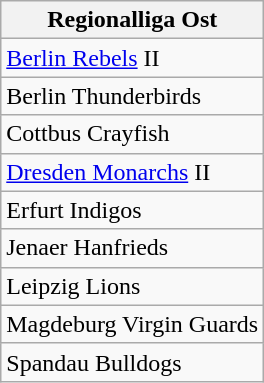<table class="wikitable">
<tr>
<th>Regionalliga Ost</th>
</tr>
<tr>
<td><a href='#'>Berlin Rebels</a> II</td>
</tr>
<tr>
<td>Berlin Thunderbirds</td>
</tr>
<tr>
<td>Cottbus Crayfish</td>
</tr>
<tr>
<td><a href='#'>Dresden Monarchs</a> II</td>
</tr>
<tr>
<td>Erfurt Indigos</td>
</tr>
<tr>
<td>Jenaer Hanfrieds</td>
</tr>
<tr>
<td>Leipzig Lions</td>
</tr>
<tr>
<td>Magdeburg Virgin Guards</td>
</tr>
<tr>
<td>Spandau Bulldogs</td>
</tr>
</table>
